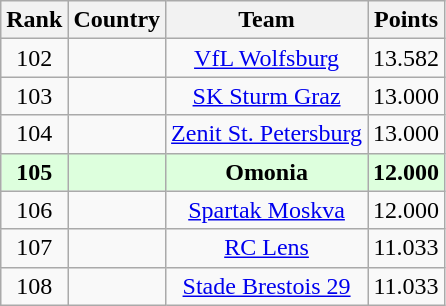<table class="wikitable" style="text-align: center;">
<tr>
<th>Rank</th>
<th>Country</th>
<th>Team</th>
<th>Points</th>
</tr>
<tr>
<td>102</td>
<td></td>
<td><a href='#'>VfL Wolfsburg</a></td>
<td>13.582</td>
</tr>
<tr>
<td>103</td>
<td></td>
<td><a href='#'>SK Sturm Graz</a></td>
<td>13.000</td>
</tr>
<tr>
<td>104</td>
<td></td>
<td><a href='#'>Zenit St. Petersburg</a></td>
<td>13.000</td>
</tr>
<tr bgcolor="#ddffdd">
<td><strong>105</strong></td>
<td></td>
<td><strong>Omonia</strong></td>
<td><strong>12.000</strong></td>
</tr>
<tr>
<td>106</td>
<td></td>
<td><a href='#'>Spartak Moskva</a></td>
<td>12.000</td>
</tr>
<tr>
<td>107</td>
<td></td>
<td><a href='#'>RC Lens</a></td>
<td>11.033</td>
</tr>
<tr>
<td>108</td>
<td></td>
<td><a href='#'>Stade Brestois 29</a></td>
<td>11.033</td>
</tr>
</table>
